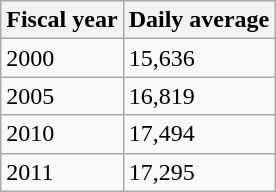<table class="wikitable">
<tr>
<th>Fiscal year</th>
<th>Daily average</th>
</tr>
<tr>
<td>2000</td>
<td>15,636</td>
</tr>
<tr>
<td>2005</td>
<td>16,819</td>
</tr>
<tr>
<td>2010</td>
<td>17,494</td>
</tr>
<tr>
<td>2011</td>
<td>17,295</td>
</tr>
</table>
